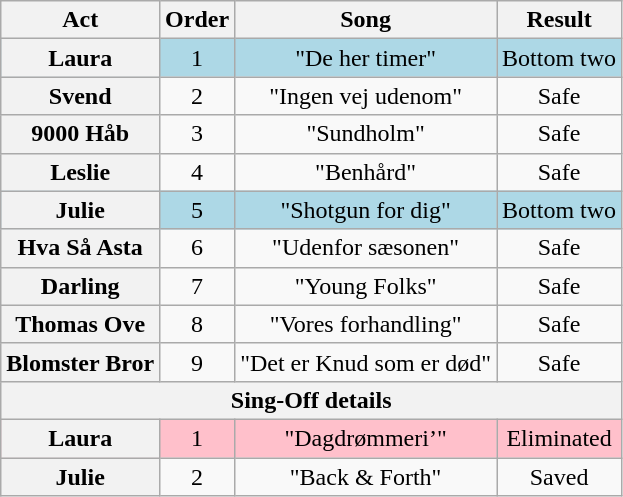<table class="wikitable plainrowheaders" style="text-align:center;">
<tr>
<th scope="col">Act</th>
<th scope="col">Order</th>
<th scope="col">Song</th>
<th scope="col">Result</th>
</tr>
<tr style="background:lightblue">
<th scope=row>Laura</th>
<td>1</td>
<td>"De her timer"</td>
<td>Bottom two</td>
</tr>
<tr>
<th scope=row>Svend</th>
<td>2</td>
<td>"Ingen vej udenom"</td>
<td>Safe</td>
</tr>
<tr>
<th scope=row>9000 Håb</th>
<td>3</td>
<td>"Sundholm"</td>
<td>Safe</td>
</tr>
<tr>
<th scope=row>Leslie</th>
<td>4</td>
<td>"Benhård"</td>
<td>Safe</td>
</tr>
<tr style="background:lightblue">
<th scope=row>Julie</th>
<td>5</td>
<td>"Shotgun for dig"</td>
<td>Bottom two</td>
</tr>
<tr>
<th scope=row>Hva Så Asta</th>
<td>6</td>
<td>"Udenfor sæsonen"</td>
<td>Safe</td>
</tr>
<tr>
<th scope=row>Darling</th>
<td>7</td>
<td>"Young Folks"</td>
<td>Safe</td>
</tr>
<tr>
<th scope=row>Thomas Ove</th>
<td>8</td>
<td>"Vores forhandling"</td>
<td>Safe</td>
</tr>
<tr>
<th scope=row>Blomster Bror</th>
<td>9</td>
<td>"Det er Knud som er død"</td>
<td>Safe</td>
</tr>
<tr>
<th colspan="4">Sing-Off details</th>
</tr>
<tr style="background:pink">
<th scope="row">Laura</th>
<td>1</td>
<td>"Dagdrømmeri’"</td>
<td>Eliminated</td>
</tr>
<tr>
<th scope="row">Julie</th>
<td>2</td>
<td>"Back & Forth"</td>
<td>Saved</td>
</tr>
</table>
